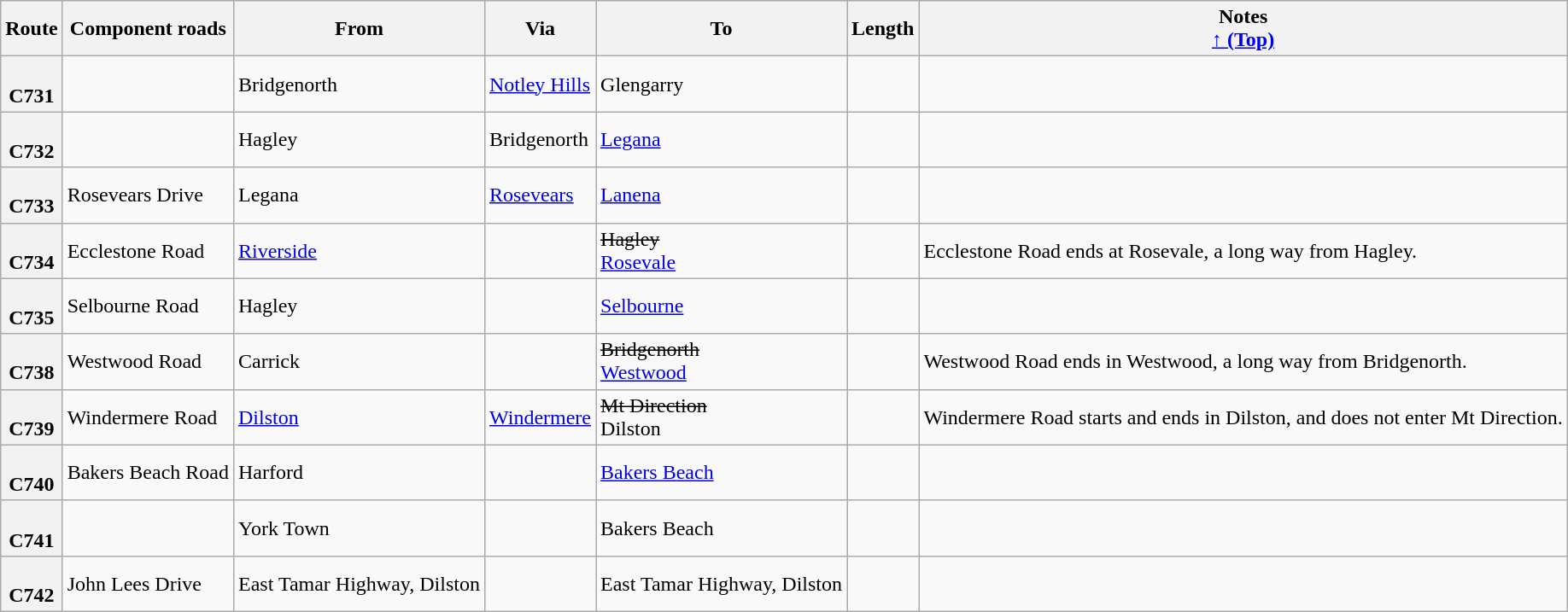<table class="wikitable">
<tr>
<th scope="col">Route</th>
<th scope="col">Component roads</th>
<th scope="col">From</th>
<th scope="col">Via</th>
<th scope="col">To</th>
<th scope="col">Length</th>
<th scope="col">Notes<br><a href='#'>↑ (Top)</a></th>
</tr>
<tr>
<th style="vertical-align:top; white-space:nowrap;"><br>C731</th>
<td></td>
<td>Bridgenorth</td>
<td><a href='#'>Notley Hills</a></td>
<td>Glengarry</td>
<td></td>
<td></td>
</tr>
<tr>
<th style="vertical-align:top; white-space:nowrap;"><br>C732</th>
<td></td>
<td>Hagley</td>
<td>Bridgenorth</td>
<td><a href='#'>Legana</a></td>
<td></td>
<td></td>
</tr>
<tr>
<th style="vertical-align:top; white-space:nowrap;"><br>C733</th>
<td>Rosevears Drive</td>
<td>Legana</td>
<td><a href='#'>Rosevears</a></td>
<td><a href='#'>Lanena</a></td>
<td></td>
<td></td>
</tr>
<tr>
<th style="vertical-align:top; white-space:nowrap;"><br>C734</th>
<td>Ecclestone Road</td>
<td><a href='#'>Riverside</a></td>
<td></td>
<td><s>Hagley</s> <br> <a href='#'>Rosevale</a></td>
<td></td>
<td>Ecclestone Road ends at Rosevale, a long way from Hagley.</td>
</tr>
<tr>
<th style="vertical-align:top; white-space:nowrap;"><br>C735</th>
<td>Selbourne Road</td>
<td>Hagley</td>
<td></td>
<td><a href='#'>Selbourne</a></td>
<td></td>
<td></td>
</tr>
<tr>
<th style="vertical-align:top; white-space:nowrap;"><br>C738</th>
<td>Westwood Road</td>
<td>Carrick</td>
<td></td>
<td><s>Bridgenorth</s> <br> <a href='#'>Westwood</a></td>
<td></td>
<td>Westwood Road ends in Westwood, a long way from Bridgenorth.</td>
</tr>
<tr>
<th style="vertical-align:top; white-space:nowrap;"><br>C739</th>
<td>Windermere Road</td>
<td><a href='#'>Dilston</a></td>
<td><a href='#'>Windermere</a></td>
<td><s>Mt Direction</s> <br> Dilston</td>
<td></td>
<td>Windermere Road starts and ends in Dilston, and does not enter Mt Direction.</td>
</tr>
<tr>
<th style="vertical-align:top; white-space:nowrap;"><br>C740</th>
<td>Bakers Beach Road</td>
<td>Harford</td>
<td></td>
<td><a href='#'>Bakers Beach</a></td>
<td></td>
<td></td>
</tr>
<tr>
<th style="vertical-align:top; white-space:nowrap;"><br>C741</th>
<td></td>
<td>York Town</td>
<td></td>
<td>Bakers Beach</td>
<td></td>
<td></td>
</tr>
<tr>
<th style="vertical-align:top; white-space:nowrap;"><br>C742</th>
<td>John Lees Drive</td>
<td>East Tamar Highway, Dilston</td>
<td></td>
<td>East Tamar Highway, Dilston</td>
<td></td>
<td></td>
</tr>
</table>
